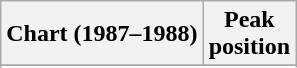<table class="wikitable sortable plainrowheaders" style="text-align:center">
<tr>
<th scope="col">Chart (1987–1988)</th>
<th scope="col">Peak<br>position</th>
</tr>
<tr>
</tr>
<tr>
</tr>
<tr>
</tr>
<tr>
</tr>
<tr>
</tr>
</table>
